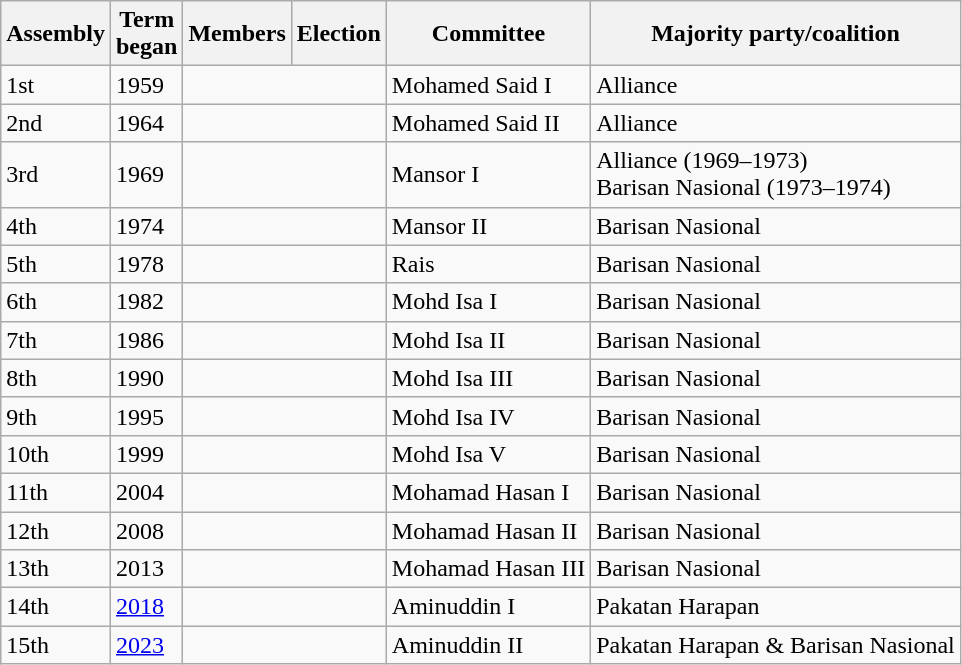<table class="wikitable">
<tr>
<th>Assembly</th>
<th>Term<br>began</th>
<th>Members</th>
<th>Election</th>
<th>Committee</th>
<th>Majority party/coalition</th>
</tr>
<tr>
<td>1st</td>
<td>1959</td>
<td colspan="2"></td>
<td>Mohamed Said I</td>
<td>Alliance</td>
</tr>
<tr>
<td>2nd</td>
<td>1964</td>
<td colspan="2"></td>
<td>Mohamed Said II</td>
<td>Alliance</td>
</tr>
<tr>
<td>3rd</td>
<td>1969</td>
<td colspan="2"></td>
<td>Mansor I</td>
<td>Alliance (1969–1973)<br>Barisan Nasional (1973–1974)</td>
</tr>
<tr>
<td>4th</td>
<td>1974</td>
<td colspan="2"></td>
<td>Mansor II</td>
<td>Barisan Nasional</td>
</tr>
<tr>
<td>5th</td>
<td>1978</td>
<td colspan="2"></td>
<td>Rais</td>
<td>Barisan Nasional</td>
</tr>
<tr>
<td>6th</td>
<td>1982</td>
<td colspan="2"></td>
<td>Mohd Isa I</td>
<td>Barisan Nasional</td>
</tr>
<tr>
<td>7th</td>
<td>1986</td>
<td colspan="2"></td>
<td>Mohd Isa II</td>
<td>Barisan Nasional</td>
</tr>
<tr>
<td>8th</td>
<td>1990</td>
<td colspan="2"></td>
<td>Mohd Isa III</td>
<td>Barisan Nasional</td>
</tr>
<tr>
<td>9th</td>
<td>1995</td>
<td colspan="2"></td>
<td>Mohd Isa IV</td>
<td>Barisan Nasional</td>
</tr>
<tr>
<td>10th</td>
<td>1999</td>
<td colspan="2"></td>
<td>Mohd Isa V</td>
<td>Barisan Nasional</td>
</tr>
<tr>
<td>11th</td>
<td>2004</td>
<td colspan="2"></td>
<td>Mohamad Hasan I</td>
<td>Barisan Nasional</td>
</tr>
<tr>
<td>12th</td>
<td>2008</td>
<td colspan="2"></td>
<td>Mohamad Hasan II</td>
<td>Barisan Nasional</td>
</tr>
<tr>
<td>13th</td>
<td>2013</td>
<td colspan="2"></td>
<td>Mohamad Hasan III</td>
<td>Barisan Nasional</td>
</tr>
<tr>
<td>14th</td>
<td><a href='#'>2018</a></td>
<td colspan="2"></td>
<td>Aminuddin I</td>
<td>Pakatan Harapan</td>
</tr>
<tr>
<td>15th</td>
<td><a href='#'>2023</a></td>
<td colspan="2"></td>
<td>Aminuddin II</td>
<td>Pakatan Harapan & Barisan Nasional</td>
</tr>
</table>
